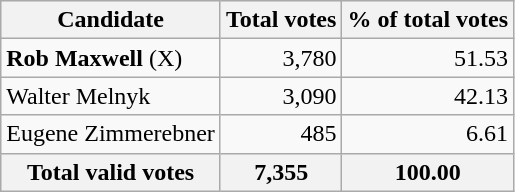<table class="wikitable sortable">
<tr bgcolor="#EEEEEE">
<th align="left">Candidate</th>
<th align="right">Total votes</th>
<th align="right">% of total votes</th>
</tr>
<tr>
<td align="left"><strong>Rob Maxwell</strong> (X)</td>
<td align="right">3,780</td>
<td align="right">51.53</td>
</tr>
<tr>
<td align="left">Walter Melnyk</td>
<td align="right">3,090</td>
<td align="right">42.13</td>
</tr>
<tr>
<td align="left">Eugene Zimmerebner</td>
<td align="right">485</td>
<td align="right">6.61</td>
</tr>
<tr bgcolor="#EEEEEE">
<th align="left">Total valid votes</th>
<th align="right">7,355</th>
<th align="right">100.00</th>
</tr>
</table>
